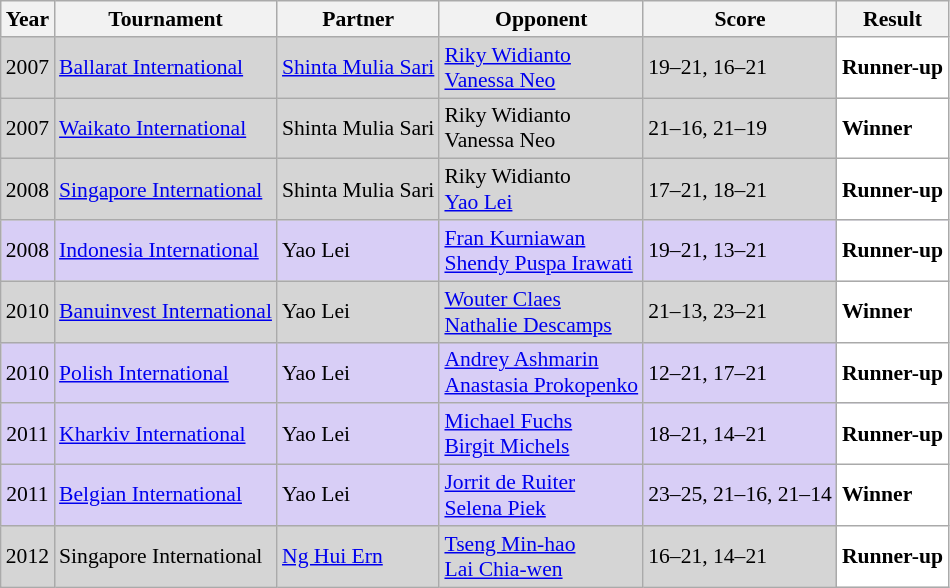<table class="sortable wikitable" style="font-size: 90%;">
<tr>
<th>Year</th>
<th>Tournament</th>
<th>Partner</th>
<th>Opponent</th>
<th>Score</th>
<th>Result</th>
</tr>
<tr style="background:#D5D5D5">
<td align="center">2007</td>
<td align="left"><a href='#'>Ballarat International</a></td>
<td align="left"> <a href='#'>Shinta Mulia Sari</a></td>
<td align="left"> <a href='#'>Riky Widianto</a><br> <a href='#'>Vanessa Neo</a></td>
<td align="left">19–21, 16–21</td>
<td style="text-align:left; background:white"> <strong>Runner-up</strong></td>
</tr>
<tr style="background:#D5D5D5">
<td align="center">2007</td>
<td align="left"><a href='#'>Waikato International</a></td>
<td align="left"> Shinta Mulia Sari</td>
<td align="left"> Riky Widianto<br> Vanessa Neo</td>
<td align="left">21–16, 21–19</td>
<td style="text-align:left; background:white"> <strong>Winner</strong></td>
</tr>
<tr style="background:#D5D5D5">
<td align="center">2008</td>
<td align="left"><a href='#'>Singapore International</a></td>
<td align="left"> Shinta Mulia Sari</td>
<td align="left"> Riky Widianto<br> <a href='#'>Yao Lei</a></td>
<td align="left">17–21, 18–21</td>
<td style="text-align:left; background:white"> <strong>Runner-up</strong></td>
</tr>
<tr style="background:#D8CEF6">
<td align="center">2008</td>
<td align="left"><a href='#'>Indonesia International</a></td>
<td align="left"> Yao Lei</td>
<td align="left"> <a href='#'>Fran Kurniawan</a><br> <a href='#'>Shendy Puspa Irawati</a></td>
<td align="left">19–21, 13–21</td>
<td style="text-align:left; background:white"> <strong>Runner-up</strong></td>
</tr>
<tr style="background:#D5D5D5">
<td align="center">2010</td>
<td align="left"><a href='#'>Banuinvest International</a></td>
<td align="left"> Yao Lei</td>
<td align="left"> <a href='#'>Wouter Claes</a><br> <a href='#'>Nathalie Descamps</a></td>
<td align="left">21–13, 23–21</td>
<td style="text-align:left; background:white"> <strong>Winner</strong></td>
</tr>
<tr style="background:#D8CEF6">
<td align="center">2010</td>
<td align="left"><a href='#'>Polish International</a></td>
<td align="left"> Yao Lei</td>
<td align="left"> <a href='#'>Andrey Ashmarin</a><br> <a href='#'>Anastasia Prokopenko</a></td>
<td align="left">12–21, 17–21</td>
<td style="text-align:left; background:white"> <strong>Runner-up</strong></td>
</tr>
<tr style="background:#D8CEF6">
<td align="center">2011</td>
<td align="left"><a href='#'>Kharkiv International</a></td>
<td align="left"> Yao Lei</td>
<td align="left"> <a href='#'>Michael Fuchs</a><br> <a href='#'>Birgit Michels</a></td>
<td align="left">18–21, 14–21</td>
<td style="text-align:left; background:white"> <strong>Runner-up</strong></td>
</tr>
<tr style="background:#D8CEF6">
<td align="center">2011</td>
<td align="left"><a href='#'>Belgian International</a></td>
<td align="left"> Yao Lei</td>
<td align="left"> <a href='#'>Jorrit de Ruiter</a><br> <a href='#'>Selena Piek</a></td>
<td align="left">23–25, 21–16, 21–14</td>
<td style="text-align:left; background:white"> <strong>Winner</strong></td>
</tr>
<tr style="background:#D5D5D5">
<td align="center">2012</td>
<td align="left">Singapore International</td>
<td align="left"> <a href='#'>Ng Hui Ern</a></td>
<td align="left"> <a href='#'>Tseng Min-hao</a><br> <a href='#'>Lai Chia-wen</a></td>
<td align="left">16–21, 14–21</td>
<td style="text-align:left; background:white"> <strong>Runner-up</strong></td>
</tr>
</table>
